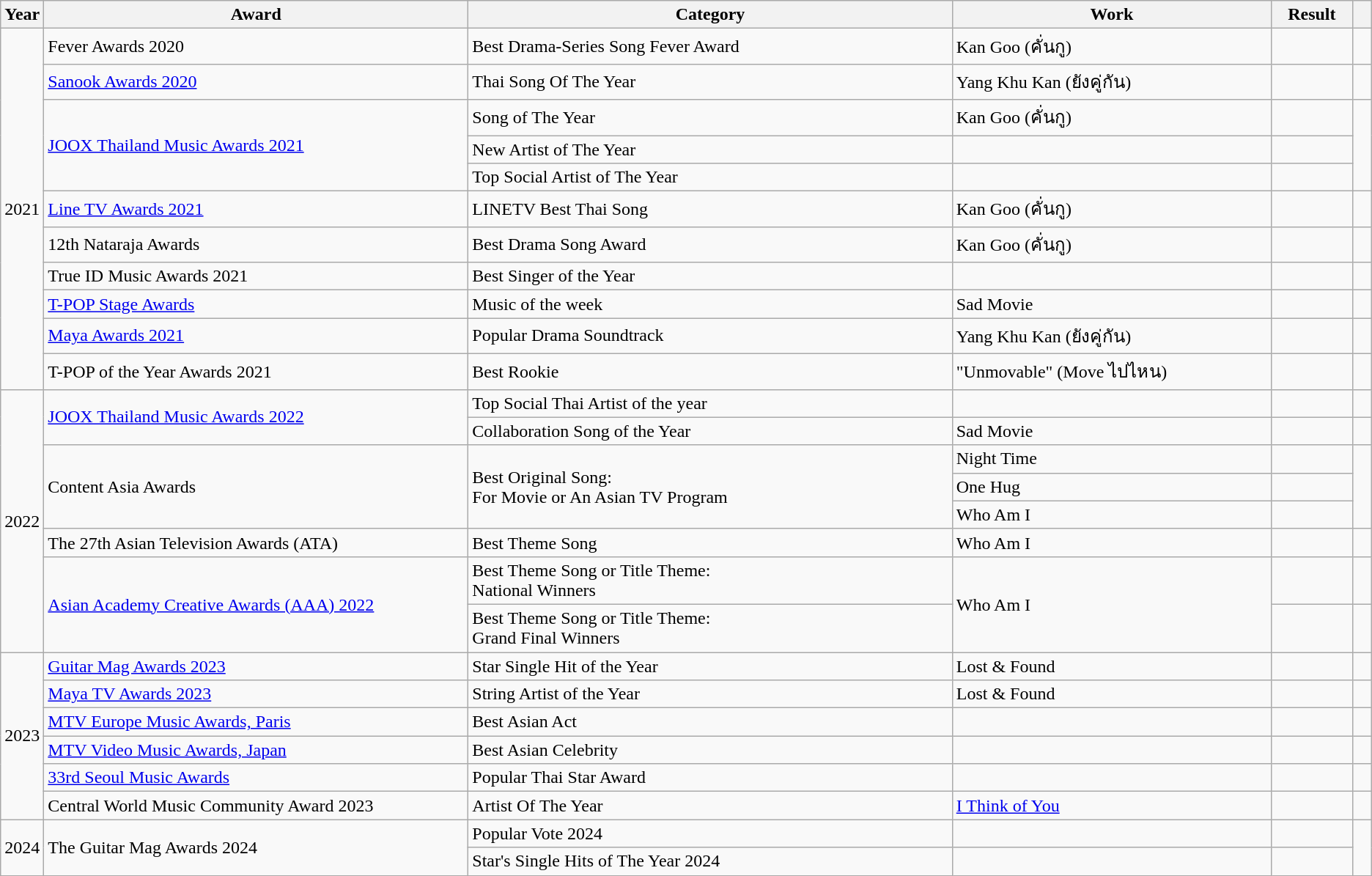<table class="wikitable sortable">
<tr>
<th scope="col" style="width:1em;">Year</th>
<th scope="col" style="width:35em;">Award</th>
<th scope="col" style="width:40em;">Category</th>
<th scope="col" style="width:25em;">Work</th>
<th scope="col" style="width:5em;">Result</th>
<th scope="col" style="width:1em;" class="unsortable"></th>
</tr>
<tr>
<td rowspan="11">2021</td>
<td>Fever Awards 2020</td>
<td>Best Drama-Series Song Fever Award</td>
<td>Kan Goo (คั่นกู)<br></td>
<td></td>
<td></td>
</tr>
<tr>
<td><a href='#'>Sanook Awards 2020</a></td>
<td>Thai Song Of The Year</td>
<td>Yang Khu Kan (ยังคู่กัน)<br></td>
<td></td>
<td></td>
</tr>
<tr>
<td rowspan="3"><a href='#'>JOOX Thailand Music Awards 2021</a></td>
<td>Song of The Year</td>
<td>Kan Goo (คั่นกู)<br></td>
<td></td>
<td rowspan="3"></td>
</tr>
<tr>
<td>New Artist of The Year</td>
<td></td>
<td></td>
</tr>
<tr>
<td>Top Social Artist of The Year</td>
<td></td>
<td></td>
</tr>
<tr>
<td><a href='#'>Line TV Awards 2021</a></td>
<td>LINETV Best Thai Song</td>
<td>Kan Goo (คั่นกู)<br></td>
<td></td>
<td></td>
</tr>
<tr>
<td>12th Nataraja Awards</td>
<td>Best Drama Song Award</td>
<td>Kan Goo (คั่นกู)<br></td>
<td></td>
<td></td>
</tr>
<tr>
<td>True ID Music Awards 2021</td>
<td>Best Singer of the Year</td>
<td></td>
<td></td>
<td></td>
</tr>
<tr>
<td><a href='#'>T-POP Stage Awards</a></td>
<td>Music of the week</td>
<td>Sad Movie<br></td>
<td></td>
<td></td>
</tr>
<tr>
<td><a href='#'>Maya Awards 2021</a></td>
<td>Popular Drama Soundtrack</td>
<td>Yang Khu Kan (ยังคู่กัน)<br></td>
<td></td>
<td></td>
</tr>
<tr>
<td>T-POP of the Year Awards 2021</td>
<td>Best Rookie</td>
<td>"Unmovable" (Move ไปไหน)</td>
<td></td>
<td></td>
</tr>
<tr>
<td rowspan="8">2022</td>
<td rowspan="2"><a href='#'>JOOX Thailand Music Awards 2022</a></td>
<td>Top Social Thai Artist of the year</td>
<td></td>
<td></td>
<td></td>
</tr>
<tr>
<td>Collaboration Song of the Year</td>
<td>Sad Movie<br></td>
<td></td>
<td></td>
</tr>
<tr>
<td rowspan="3">Content Asia Awards</td>
<td rowspan="3">Best Original Song:<br>For Movie or An Asian TV Program</td>
<td>Night Time <br></td>
<td></td>
<td rowspan="3"></td>
</tr>
<tr>
<td>One Hug <br></td>
<td></td>
</tr>
<tr>
<td>Who Am I <br></td>
<td></td>
</tr>
<tr>
<td>The 27th Asian Television Awards (ATA)</td>
<td>Best Theme Song</td>
<td>Who Am I <br></td>
<td></td>
<td></td>
</tr>
<tr>
<td rowspan="2"><a href='#'>Asian Academy Creative Awards (AAA) 2022</a></td>
<td>Best Theme Song or Title Theme:<br>National Winners</td>
<td rowspan="2">Who Am I<br></td>
<td></td>
<td></td>
</tr>
<tr>
<td>Best Theme Song or Title Theme:<br>Grand Final Winners</td>
<td></td>
<td></td>
</tr>
<tr>
<td rowspan=6>2023</td>
<td><a href='#'>Guitar Mag Awards 2023</a></td>
<td>Star Single Hit of the Year</td>
<td>Lost & Found</td>
<td></td>
<td></td>
</tr>
<tr>
<td><a href='#'>Maya TV Awards 2023</a></td>
<td>String Artist of the Year</td>
<td>Lost & Found</td>
<td></td>
<td></td>
</tr>
<tr>
<td><a href='#'>MTV Europe Music Awards, Paris</a></td>
<td>Best Asian Act</td>
<td></td>
<td></td>
<td></td>
</tr>
<tr>
<td><a href='#'>MTV Video Music Awards, Japan</a></td>
<td>Best Asian Celebrity</td>
<td></td>
<td></td>
<td></td>
</tr>
<tr>
<td><a href='#'>33rd Seoul Music Awards</a></td>
<td>Popular Thai Star Award</td>
<td></td>
<td></td>
<td></td>
</tr>
<tr>
<td>Central World Music Community Award 2023</td>
<td>Artist Of The Year</td>
<td><a href='#'>I Think of You</a></td>
<td></td>
<td></td>
</tr>
<tr>
<td rowspan="2">2024</td>
<td rowspan="2">The Guitar Mag Awards 2024</td>
<td>Popular Vote 2024</td>
<td></td>
<td></td>
<td rowspan="2"></td>
</tr>
<tr>
<td>Star's Single Hits of The Year 2024</td>
<td></td>
<td></td>
</tr>
</table>
